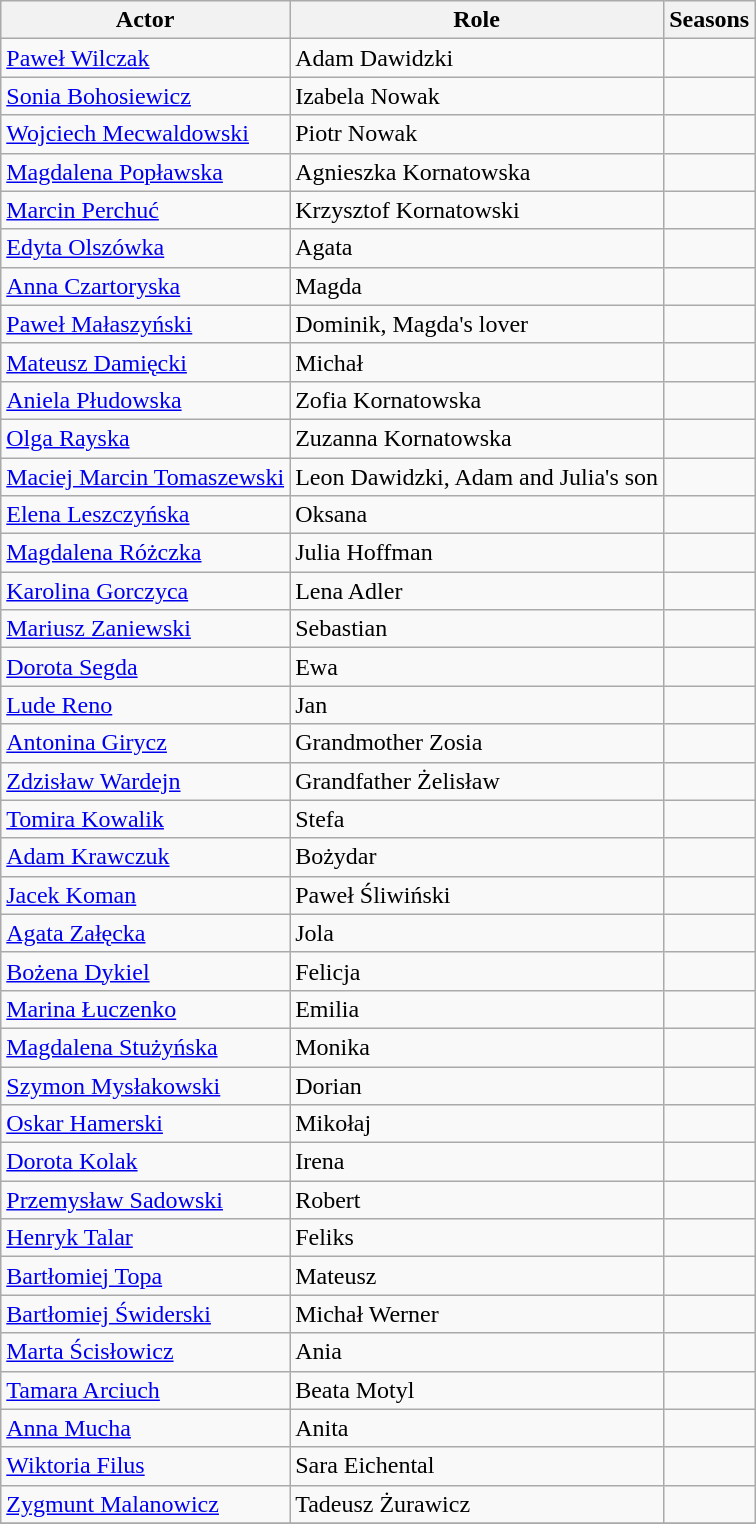<table class="wikitable">
<tr>
<th>Actor</th>
<th>Role</th>
<th>Seasons</th>
</tr>
<tr>
<td><a href='#'>Paweł Wilczak</a></td>
<td>Adam Dawidzki</td>
<td></td>
</tr>
<tr>
<td><a href='#'>Sonia Bohosiewicz</a></td>
<td>Izabela Nowak</td>
<td></td>
</tr>
<tr>
<td><a href='#'>Wojciech Mecwaldowski</a></td>
<td>Piotr Nowak</td>
<td></td>
</tr>
<tr>
<td><a href='#'>Magdalena Popławska</a></td>
<td>Agnieszka Kornatowska</td>
<td></td>
</tr>
<tr>
<td><a href='#'>Marcin Perchuć</a></td>
<td>Krzysztof Kornatowski</td>
<td></td>
</tr>
<tr>
<td><a href='#'>Edyta Olszówka</a></td>
<td>Agata</td>
<td></td>
</tr>
<tr>
<td><a href='#'>Anna Czartoryska</a></td>
<td>Magda</td>
<td></td>
</tr>
<tr>
<td><a href='#'>Paweł Małaszyński</a></td>
<td>Dominik, Magda's lover</td>
<td></td>
</tr>
<tr>
<td><a href='#'>Mateusz Damięcki</a></td>
<td>Michał</td>
<td></td>
</tr>
<tr>
<td><a href='#'>Aniela Płudowska</a></td>
<td>Zofia Kornatowska</td>
<td></td>
</tr>
<tr>
<td><a href='#'>Olga Rayska</a></td>
<td>Zuzanna Kornatowska</td>
<td></td>
</tr>
<tr>
<td><a href='#'>Maciej Marcin Tomaszewski</a></td>
<td>Leon Dawidzki, Adam and Julia's son</td>
<td></td>
</tr>
<tr>
<td><a href='#'>Elena Leszczyńska</a></td>
<td>Oksana</td>
<td></td>
</tr>
<tr>
<td><a href='#'>Magdalena Różczka</a></td>
<td>Julia Hoffman</td>
<td></td>
</tr>
<tr>
<td><a href='#'>Karolina Gorczyca</a></td>
<td>Lena Adler</td>
<td></td>
</tr>
<tr>
<td><a href='#'>Mariusz Zaniewski</a></td>
<td>Sebastian</td>
<td></td>
</tr>
<tr>
<td><a href='#'>Dorota Segda</a></td>
<td>Ewa</td>
<td></td>
</tr>
<tr>
<td><a href='#'>Lude Reno</a></td>
<td>Jan</td>
<td></td>
</tr>
<tr>
<td><a href='#'>Antonina Girycz</a></td>
<td>Grandmother Zosia</td>
<td></td>
</tr>
<tr>
<td><a href='#'>Zdzisław Wardejn</a></td>
<td>Grandfather Żelisław</td>
<td></td>
</tr>
<tr>
<td><a href='#'>Tomira Kowalik</a></td>
<td>Stefa</td>
<td></td>
</tr>
<tr>
<td><a href='#'>Adam Krawczuk</a></td>
<td>Bożydar</td>
<td></td>
</tr>
<tr>
<td><a href='#'>Jacek Koman</a></td>
<td>Paweł Śliwiński</td>
<td></td>
</tr>
<tr>
<td><a href='#'>Agata Załęcka</a></td>
<td>Jola</td>
<td></td>
</tr>
<tr>
<td><a href='#'>Bożena Dykiel</a></td>
<td>Felicja</td>
<td></td>
</tr>
<tr>
<td><a href='#'>Marina Łuczenko</a></td>
<td>Emilia</td>
<td></td>
</tr>
<tr>
<td><a href='#'>Magdalena Stużyńska</a></td>
<td>Monika</td>
<td></td>
</tr>
<tr>
<td><a href='#'>Szymon Mysłakowski</a></td>
<td>Dorian</td>
<td></td>
</tr>
<tr>
<td><a href='#'>Oskar Hamerski</a></td>
<td>Mikołaj</td>
<td></td>
</tr>
<tr>
<td><a href='#'>Dorota Kolak</a></td>
<td>Irena</td>
<td></td>
</tr>
<tr>
<td><a href='#'>Przemysław Sadowski</a></td>
<td>Robert</td>
<td></td>
</tr>
<tr>
<td><a href='#'>Henryk Talar</a></td>
<td>Feliks</td>
<td></td>
</tr>
<tr>
<td><a href='#'>Bartłomiej Topa</a></td>
<td>Mateusz</td>
<td></td>
</tr>
<tr>
<td><a href='#'>Bartłomiej Świderski</a></td>
<td>Michał Werner</td>
<td></td>
</tr>
<tr>
<td><a href='#'>Marta Ścisłowicz</a></td>
<td>Ania</td>
<td></td>
</tr>
<tr>
<td><a href='#'>Tamara Arciuch</a></td>
<td>Beata Motyl</td>
<td></td>
</tr>
<tr>
<td><a href='#'>Anna Mucha</a></td>
<td>Anita</td>
<td></td>
</tr>
<tr>
<td><a href='#'>Wiktoria Filus</a></td>
<td>Sara Eichental</td>
<td></td>
</tr>
<tr>
<td><a href='#'>Zygmunt Malanowicz</a></td>
<td>Tadeusz Żurawicz</td>
<td></td>
</tr>
<tr>
</tr>
</table>
